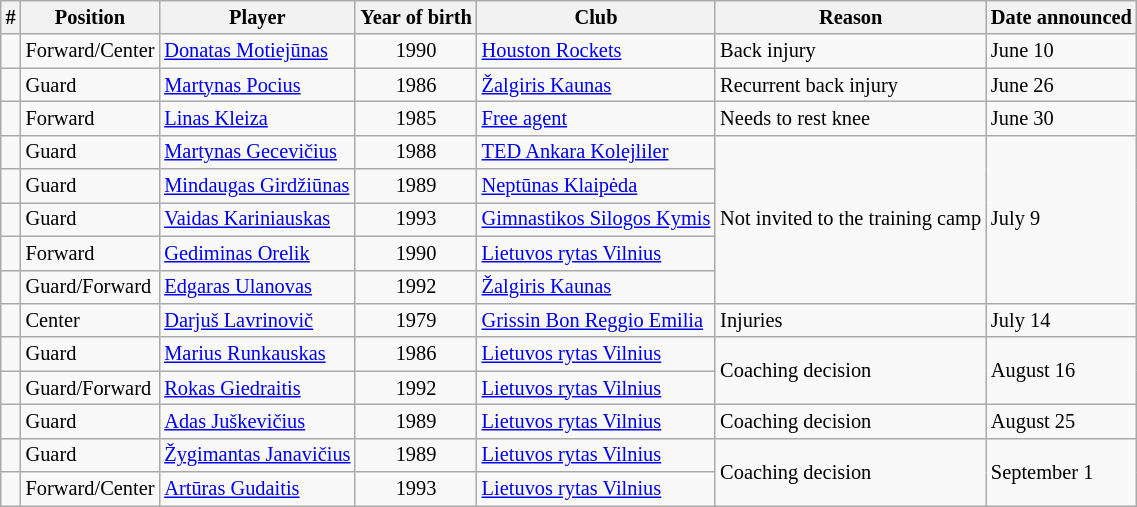<table class="wikitable" style="font-size:85%">
<tr>
<th>#</th>
<th>Position</th>
<th>Player</th>
<th>Year of birth</th>
<th>Club</th>
<th>Reason</th>
<th>Date announced</th>
</tr>
<tr>
<td></td>
<td>Forward/Center</td>
<td><a href='#'>Donatas Motiejūnas</a></td>
<td align=center>1990</td>
<td> <a href='#'>Houston Rockets</a></td>
<td>Back injury</td>
<td>June 10</td>
</tr>
<tr>
<td></td>
<td>Guard</td>
<td><a href='#'>Martynas Pocius</a></td>
<td align=center>1986</td>
<td> <a href='#'>Žalgiris Kaunas</a></td>
<td>Recurrent back injury</td>
<td>June 26</td>
</tr>
<tr>
<td></td>
<td>Forward</td>
<td><a href='#'>Linas Kleiza</a></td>
<td align=center>1985</td>
<td> <a href='#'>Free agent</a></td>
<td>Needs to rest knee</td>
<td>June 30</td>
</tr>
<tr>
<td></td>
<td>Guard</td>
<td><a href='#'>Martynas Gecevičius</a></td>
<td align=center>1988</td>
<td> <a href='#'>TED Ankara Kolejliler</a></td>
<td rowspan=5>Not invited to the training camp</td>
<td rowspan=5>July 9</td>
</tr>
<tr>
<td></td>
<td>Guard</td>
<td><a href='#'>Mindaugas Girdžiūnas</a></td>
<td align=center>1989</td>
<td> <a href='#'>Neptūnas Klaipėda</a></td>
</tr>
<tr>
<td></td>
<td>Guard</td>
<td><a href='#'>Vaidas Kariniauskas</a></td>
<td align=center>1993</td>
<td> <a href='#'>Gimnastikos Silogos Kymis</a></td>
</tr>
<tr>
<td></td>
<td>Forward</td>
<td><a href='#'>Gediminas Orelik</a></td>
<td align=center>1990</td>
<td> <a href='#'>Lietuvos rytas Vilnius</a></td>
</tr>
<tr>
<td></td>
<td>Guard/Forward</td>
<td><a href='#'>Edgaras Ulanovas</a></td>
<td align=center>1992</td>
<td> <a href='#'>Žalgiris Kaunas</a></td>
</tr>
<tr>
<td></td>
<td>Center</td>
<td><a href='#'>Darjuš Lavrinovič</a></td>
<td align=center>1979</td>
<td> <a href='#'>Grissin Bon Reggio Emilia</a></td>
<td>Injuries</td>
<td>July 14</td>
</tr>
<tr>
<td></td>
<td>Guard</td>
<td><a href='#'>Marius Runkauskas</a></td>
<td align=center>1986</td>
<td> <a href='#'>Lietuvos rytas Vilnius</a></td>
<td rowspan=2>Coaching decision</td>
<td rowspan=2>August 16</td>
</tr>
<tr>
<td></td>
<td>Guard/Forward</td>
<td><a href='#'>Rokas Giedraitis</a></td>
<td align=center>1992</td>
<td> <a href='#'>Lietuvos rytas Vilnius</a></td>
</tr>
<tr>
<td></td>
<td>Guard</td>
<td><a href='#'>Adas Juškevičius</a></td>
<td align=center>1989</td>
<td> <a href='#'>Lietuvos rytas Vilnius</a></td>
<td>Coaching decision</td>
<td>August 25</td>
</tr>
<tr>
<td></td>
<td>Guard</td>
<td><a href='#'>Žygimantas Janavičius</a></td>
<td align=center>1989</td>
<td> <a href='#'>Lietuvos rytas Vilnius</a></td>
<td rowspan=2>Coaching decision</td>
<td rowspan=2>September 1</td>
</tr>
<tr>
<td></td>
<td>Forward/Center</td>
<td><a href='#'>Artūras Gudaitis</a></td>
<td align=center>1993</td>
<td> <a href='#'>Lietuvos rytas Vilnius</a></td>
</tr>
</table>
